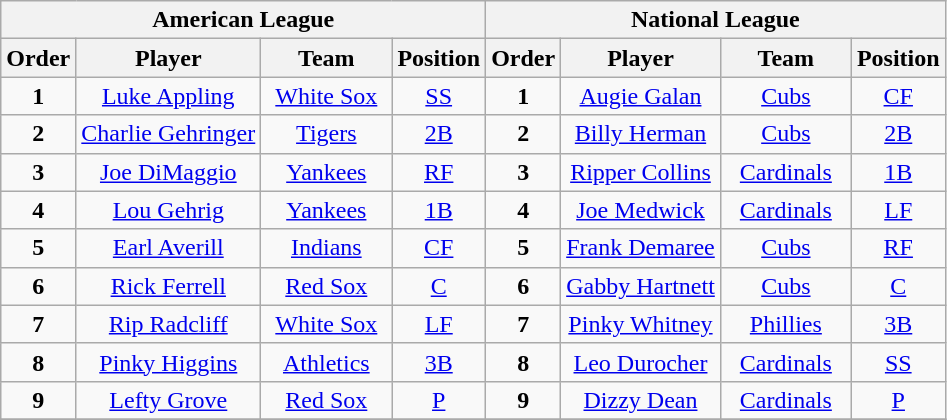<table class="wikitable" style="font-size: 100%; text-align:center;">
<tr>
<th colspan="4">American League</th>
<th colspan="4">National League</th>
</tr>
<tr>
<th>Order</th>
<th>Player</th>
<th width="80">Team</th>
<th>Position</th>
<th>Order</th>
<th>Player</th>
<th width="80">Team</th>
<th>Position</th>
</tr>
<tr>
<td><strong>1</strong></td>
<td><a href='#'>Luke Appling</a></td>
<td><a href='#'>White Sox</a></td>
<td><a href='#'>SS</a></td>
<td><strong>1</strong></td>
<td><a href='#'>Augie Galan</a></td>
<td><a href='#'>Cubs</a></td>
<td><a href='#'>CF</a></td>
</tr>
<tr>
<td><strong>2</strong></td>
<td><a href='#'>Charlie Gehringer</a></td>
<td><a href='#'>Tigers</a></td>
<td><a href='#'>2B</a></td>
<td><strong>2</strong></td>
<td><a href='#'>Billy Herman</a></td>
<td><a href='#'>Cubs</a></td>
<td><a href='#'>2B</a></td>
</tr>
<tr>
<td><strong>3</strong></td>
<td><a href='#'>Joe DiMaggio</a></td>
<td><a href='#'>Yankees</a></td>
<td><a href='#'>RF</a></td>
<td><strong>3</strong></td>
<td><a href='#'>Ripper Collins</a></td>
<td><a href='#'>Cardinals</a></td>
<td><a href='#'>1B</a></td>
</tr>
<tr>
<td><strong>4</strong></td>
<td><a href='#'>Lou Gehrig</a></td>
<td><a href='#'>Yankees</a></td>
<td><a href='#'>1B</a></td>
<td><strong>4</strong></td>
<td><a href='#'>Joe Medwick</a></td>
<td><a href='#'>Cardinals</a></td>
<td><a href='#'>LF</a></td>
</tr>
<tr>
<td><strong>5</strong></td>
<td><a href='#'>Earl Averill</a></td>
<td><a href='#'>Indians</a></td>
<td><a href='#'>CF</a></td>
<td><strong>5</strong></td>
<td><a href='#'>Frank Demaree</a></td>
<td><a href='#'>Cubs</a></td>
<td><a href='#'>RF</a></td>
</tr>
<tr>
<td><strong>6</strong></td>
<td><a href='#'>Rick Ferrell</a></td>
<td><a href='#'>Red Sox</a></td>
<td><a href='#'>C</a></td>
<td><strong>6</strong></td>
<td><a href='#'>Gabby Hartnett</a></td>
<td><a href='#'>Cubs</a></td>
<td><a href='#'>C</a></td>
</tr>
<tr>
<td><strong>7</strong></td>
<td><a href='#'>Rip Radcliff</a></td>
<td><a href='#'>White Sox</a></td>
<td><a href='#'>LF</a></td>
<td><strong>7</strong></td>
<td><a href='#'>Pinky Whitney</a></td>
<td><a href='#'>Phillies</a></td>
<td><a href='#'>3B</a></td>
</tr>
<tr>
<td><strong>8</strong></td>
<td><a href='#'>Pinky Higgins</a></td>
<td><a href='#'>Athletics</a></td>
<td><a href='#'>3B</a></td>
<td><strong>8</strong></td>
<td><a href='#'>Leo Durocher</a></td>
<td><a href='#'>Cardinals</a></td>
<td><a href='#'>SS</a></td>
</tr>
<tr>
<td><strong>9</strong></td>
<td><a href='#'>Lefty Grove</a></td>
<td><a href='#'>Red Sox</a></td>
<td><a href='#'>P</a></td>
<td><strong>9</strong></td>
<td><a href='#'>Dizzy Dean</a></td>
<td><a href='#'>Cardinals</a></td>
<td><a href='#'>P</a></td>
</tr>
<tr>
</tr>
</table>
